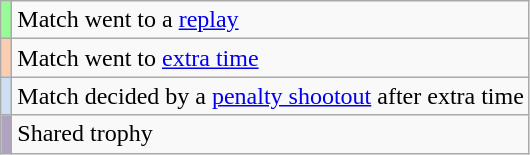<table class="wikitable">
<tr>
<td style="background-color:#98FB98"></td>
<td>Match went to a <a href='#'>replay</a></td>
</tr>
<tr>
<td style="background-color:#FBCEB1"></td>
<td>Match went to <a href='#'>extra time</a></td>
</tr>
<tr>
<td style="background-color:#cedff2"></td>
<td>Match decided by a <a href='#'>penalty shootout</a> after extra time</td>
</tr>
<tr>
<td style="background-color:#afa3bf"></td>
<td>Shared trophy</td>
</tr>
</table>
